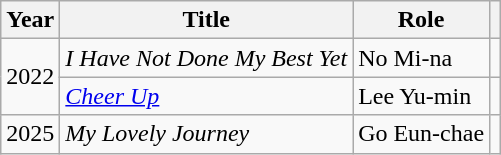<table class="wikitable">
<tr>
<th>Year</th>
<th>Title</th>
<th>Role</th>
<th></th>
</tr>
<tr>
<td rowspan="2">2022</td>
<td><em>I Have Not Done My Best Yet</em></td>
<td>No Mi-na</td>
<td></td>
</tr>
<tr>
<td><em><a href='#'>Cheer Up</a></em></td>
<td>Lee Yu-min</td>
<td></td>
</tr>
<tr>
<td>2025</td>
<td><em>My Lovely Journey</em></td>
<td>Go Eun-chae</td>
<td></td>
</tr>
</table>
